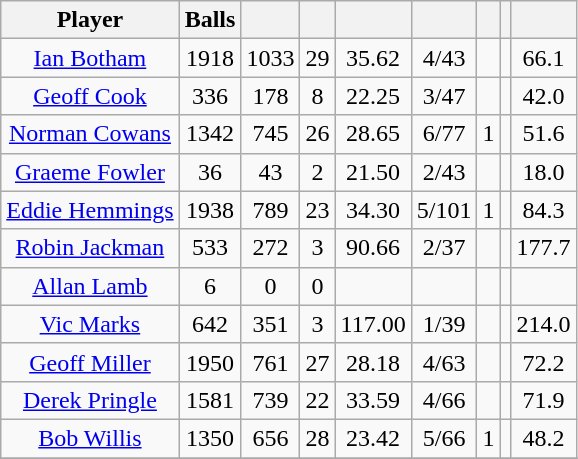<table class="wikitable sortable" style="text-align:center">
<tr>
<th class="unsortable">Player</th>
<th>Balls</th>
<th></th>
<th></th>
<th></th>
<th></th>
<th></th>
<th></th>
<th></th>
</tr>
<tr>
<td><a href='#'>Ian Botham</a></td>
<td>1918</td>
<td>1033</td>
<td>29</td>
<td>35.62</td>
<td>4/43</td>
<td></td>
<td></td>
<td>66.1</td>
</tr>
<tr>
<td><a href='#'>Geoff Cook</a></td>
<td>336</td>
<td>178</td>
<td>8</td>
<td>22.25</td>
<td>3/47</td>
<td></td>
<td></td>
<td>42.0</td>
</tr>
<tr>
<td><a href='#'>Norman Cowans</a></td>
<td>1342</td>
<td>745</td>
<td>26</td>
<td>28.65</td>
<td>6/77</td>
<td>1</td>
<td></td>
<td>51.6</td>
</tr>
<tr>
<td><a href='#'>Graeme Fowler</a></td>
<td>36</td>
<td>43</td>
<td>2</td>
<td>21.50</td>
<td>2/43</td>
<td></td>
<td></td>
<td>18.0</td>
</tr>
<tr>
<td><a href='#'>Eddie Hemmings</a></td>
<td>1938</td>
<td>789</td>
<td>23</td>
<td>34.30</td>
<td>5/101</td>
<td>1</td>
<td></td>
<td>84.3</td>
</tr>
<tr>
<td><a href='#'>Robin Jackman</a></td>
<td>533</td>
<td>272</td>
<td>3</td>
<td>90.66</td>
<td>2/37</td>
<td></td>
<td></td>
<td>177.7</td>
</tr>
<tr>
<td><a href='#'>Allan Lamb</a></td>
<td>6</td>
<td>0</td>
<td>0</td>
<td></td>
<td></td>
<td></td>
<td></td>
<td></td>
</tr>
<tr>
<td><a href='#'>Vic Marks</a></td>
<td>642</td>
<td>351</td>
<td>3</td>
<td>117.00</td>
<td>1/39</td>
<td></td>
<td></td>
<td>214.0</td>
</tr>
<tr>
<td><a href='#'>Geoff Miller</a></td>
<td>1950</td>
<td>761</td>
<td>27</td>
<td>28.18</td>
<td>4/63</td>
<td></td>
<td></td>
<td>72.2</td>
</tr>
<tr>
<td><a href='#'>Derek Pringle</a></td>
<td>1581</td>
<td>739</td>
<td>22</td>
<td>33.59</td>
<td>4/66</td>
<td></td>
<td></td>
<td>71.9</td>
</tr>
<tr>
<td><a href='#'>Bob Willis</a></td>
<td>1350</td>
<td>656</td>
<td>28</td>
<td>23.42</td>
<td>5/66</td>
<td>1</td>
<td></td>
<td>48.2</td>
</tr>
<tr>
</tr>
</table>
